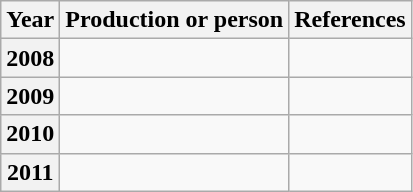<table class="wikitable sortable plainrowheaders">
<tr>
<th scope="col">Year</th>
<th scope="col">Production or person</th>
<th scope="col" class="unsortable">References</th>
</tr>
<tr>
<th scope="row">2008</th>
<td></td>
<td></td>
</tr>
<tr>
<th scope="row">2009</th>
<td></td>
<td></td>
</tr>
<tr>
<th scope="row">2010</th>
<td></td>
<td></td>
</tr>
<tr>
<th scope="row">2011</th>
<td></td>
<td></td>
</tr>
</table>
